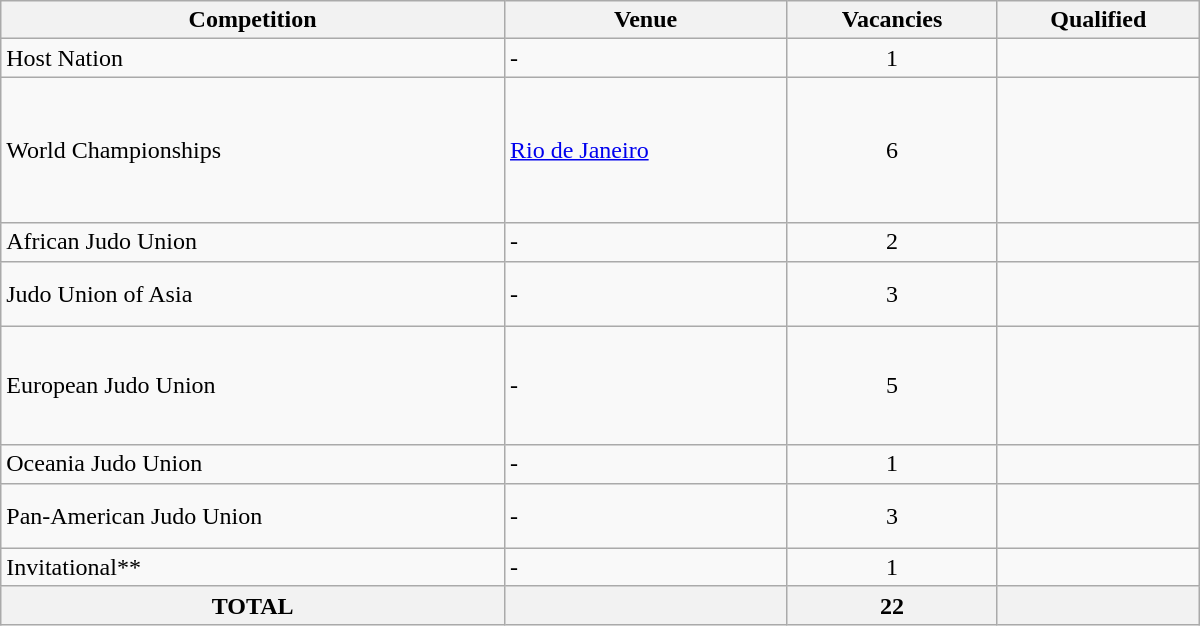<table class = "wikitable" width=800>
<tr>
<th>Competition</th>
<th>Venue</th>
<th>Vacancies</th>
<th>Qualified</th>
</tr>
<tr>
<td>Host Nation</td>
<td>-</td>
<td align="center">1</td>
<td></td>
</tr>
<tr>
<td>World Championships</td>
<td> <a href='#'>Rio de Janeiro</a></td>
<td align="center">6</td>
<td><br><br><br><br><br></td>
</tr>
<tr>
<td>African Judo Union</td>
<td>-</td>
<td align="center">2</td>
<td><br></td>
</tr>
<tr>
<td>Judo Union of Asia</td>
<td>-</td>
<td align="center">3</td>
<td><br><br></td>
</tr>
<tr>
<td>European Judo Union</td>
<td>-</td>
<td align="center">5</td>
<td><br><br><br><br></td>
</tr>
<tr>
<td>Oceania Judo Union</td>
<td>-</td>
<td align="center">1</td>
<td></td>
</tr>
<tr>
<td>Pan-American Judo Union</td>
<td>-</td>
<td align="center">3</td>
<td><br><br></td>
</tr>
<tr>
<td>Invitational**</td>
<td>-</td>
<td align="center">1</td>
<td></td>
</tr>
<tr>
<th>TOTAL</th>
<th></th>
<th>22</th>
<th></th>
</tr>
</table>
